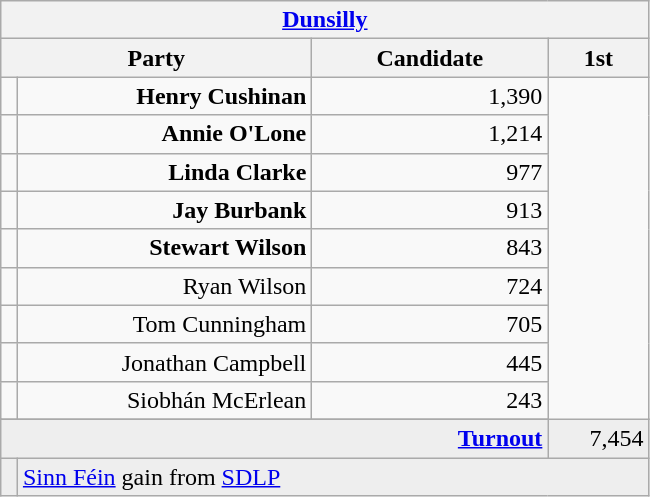<table class="wikitable">
<tr>
<th colspan="4" align="center"><a href='#'>Dunsilly</a></th>
</tr>
<tr>
<th colspan="2" align="center" width=200>Party</th>
<th width=150>Candidate</th>
<th width=60>1st </th>
</tr>
<tr>
<td></td>
<td align="right"><strong>Henry Cushinan</strong></td>
<td align="right">1,390</td>
</tr>
<tr>
<td></td>
<td align="right"><strong>Annie O'Lone</strong></td>
<td align="right">1,214</td>
</tr>
<tr>
<td></td>
<td align="right"><strong>Linda Clarke</strong></td>
<td align="right">977</td>
</tr>
<tr>
<td></td>
<td align="right"><strong>Jay Burbank</strong></td>
<td align="right">913</td>
</tr>
<tr>
<td></td>
<td align="right"><strong>Stewart Wilson</strong></td>
<td align="right">843</td>
</tr>
<tr>
<td></td>
<td align="right">Ryan Wilson</td>
<td align="right">724</td>
</tr>
<tr>
<td></td>
<td align="right">Tom Cunningham</td>
<td align="right">705</td>
</tr>
<tr>
<td></td>
<td align="right">Jonathan Campbell</td>
<td align="right">445</td>
</tr>
<tr>
<td></td>
<td align="right">Siobhán McErlean</td>
<td align="right">243</td>
</tr>
<tr>
</tr>
<tr bgcolor="EEEEEE">
<td colspan=3 align="right"><strong><a href='#'>Turnout</a></strong></td>
<td align="right">7,454</td>
</tr>
<tr bgcolor="EEEEEE">
<td bgcolor=></td>
<td colspan=4 bgcolor="EEEEEE"><a href='#'>Sinn Féin</a> gain from <a href='#'>SDLP</a></td>
</tr>
</table>
